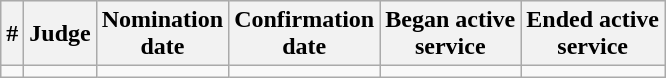<table class="sortable wikitable">
<tr bgcolor="#ececec">
<th>#</th>
<th>Judge</th>
<th>Nomination<br>date</th>
<th>Confirmation<br>date</th>
<th>Began active<br>service</th>
<th>Ended active<br>service</th>
</tr>
<tr>
<td></td>
<td></td>
<td></td>
<td></td>
<td></td>
<td></td>
</tr>
</table>
